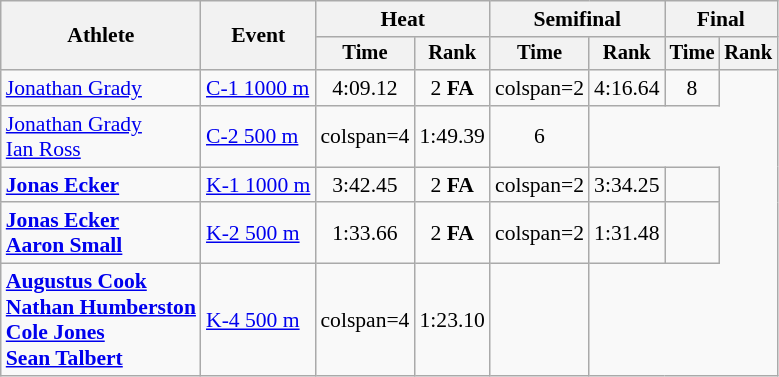<table class=wikitable style=font-size:90%;text-align:center>
<tr>
<th rowspan=2>Athlete</th>
<th rowspan=2>Event</th>
<th colspan=2>Heat</th>
<th colspan=2>Semifinal</th>
<th colspan=2>Final</th>
</tr>
<tr style=font-size:95%>
<th>Time</th>
<th>Rank</th>
<th>Time</th>
<th>Rank</th>
<th>Time</th>
<th>Rank</th>
</tr>
<tr>
<td align=left><a href='#'>Jonathan Grady</a></td>
<td align=left><a href='#'>C-1 1000 m</a></td>
<td>4:09.12</td>
<td>2 <strong>FA</strong></td>
<td>colspan=2 </td>
<td>4:16.64</td>
<td>8</td>
</tr>
<tr>
<td align=left><a href='#'>Jonathan Grady</a><br><a href='#'>Ian Ross</a></td>
<td align=left><a href='#'>C-2 500 m</a></td>
<td>colspan=4 </td>
<td>1:49.39</td>
<td>6</td>
</tr>
<tr>
<td align=left><strong><a href='#'>Jonas Ecker</a></strong></td>
<td align=left><a href='#'>K-1 1000 m</a></td>
<td>3:42.45</td>
<td>2 <strong>FA</strong></td>
<td>colspan=2 </td>
<td>3:34.25</td>
<td></td>
</tr>
<tr>
<td align=left><strong><a href='#'>Jonas Ecker</a><br><a href='#'>Aaron Small</a></strong></td>
<td align=left><a href='#'>K-2 500 m</a></td>
<td>1:33.66</td>
<td>2 <strong>FA</strong></td>
<td>colspan=2 </td>
<td>1:31.48</td>
<td></td>
</tr>
<tr>
<td align=left><strong><a href='#'>Augustus Cook</a><br><a href='#'>Nathan Humberston</a><br><a href='#'>Cole Jones</a><br><a href='#'>Sean Talbert</a></strong></td>
<td align=left><a href='#'>K-4 500 m</a></td>
<td>colspan=4 </td>
<td>1:23.10</td>
<td></td>
</tr>
</table>
